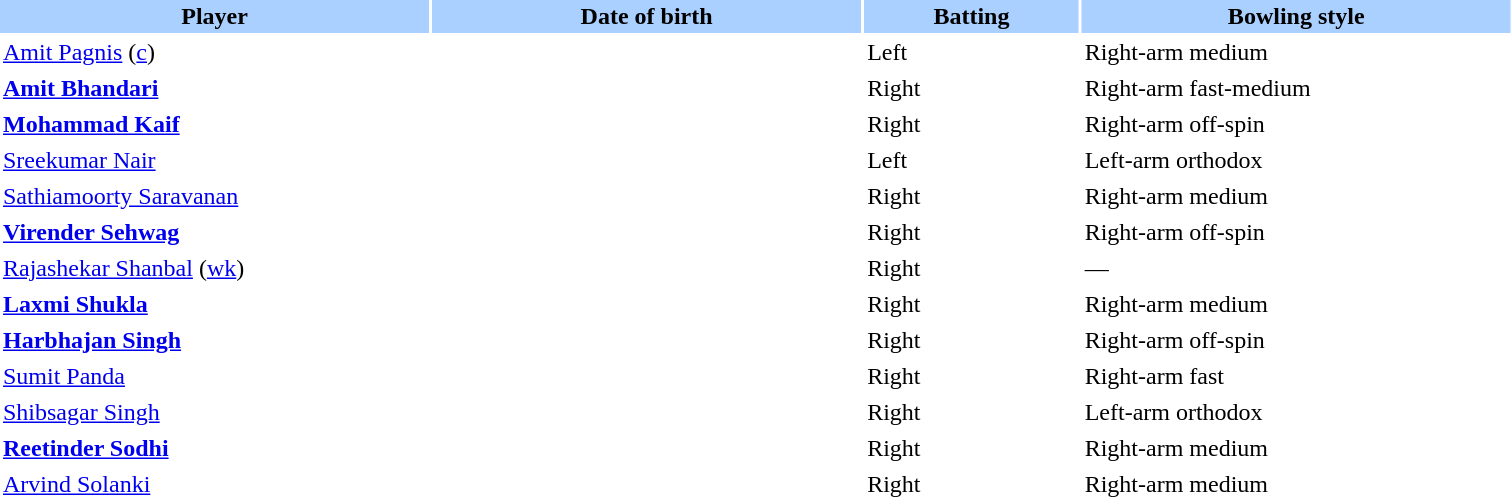<table class="sortable" style="width:80%;" border="0" cellspacing="2" cellpadding="2">
<tr style="background:#aad0ff;">
<th width=20%>Player</th>
<th width=20%>Date of birth</th>
<th width=10%>Batting</th>
<th width=20%>Bowling style</th>
</tr>
<tr>
<td><a href='#'>Amit Pagnis</a> (<a href='#'>c</a>)</td>
<td></td>
<td>Left</td>
<td>Right-arm medium</td>
</tr>
<tr>
<td><strong><a href='#'>Amit Bhandari</a></strong></td>
<td></td>
<td>Right</td>
<td>Right-arm fast-medium</td>
</tr>
<tr>
<td><strong><a href='#'>Mohammad Kaif</a></strong></td>
<td></td>
<td>Right</td>
<td>Right-arm off-spin</td>
</tr>
<tr>
<td><a href='#'>Sreekumar Nair</a></td>
<td></td>
<td>Left</td>
<td>Left-arm orthodox</td>
</tr>
<tr>
<td><a href='#'>Sathiamoorty Saravanan</a></td>
<td></td>
<td>Right</td>
<td>Right-arm medium</td>
</tr>
<tr>
<td><strong><a href='#'>Virender Sehwag</a></strong></td>
<td></td>
<td>Right</td>
<td>Right-arm off-spin</td>
</tr>
<tr>
<td><a href='#'>Rajashekar Shanbal</a> (<a href='#'>wk</a>)</td>
<td></td>
<td>Right</td>
<td>—</td>
</tr>
<tr>
<td><strong><a href='#'>Laxmi Shukla</a></strong></td>
<td></td>
<td>Right</td>
<td>Right-arm medium</td>
</tr>
<tr>
<td><strong><a href='#'>Harbhajan Singh</a></strong></td>
<td></td>
<td>Right</td>
<td>Right-arm off-spin</td>
</tr>
<tr>
<td><a href='#'>Sumit Panda</a></td>
<td></td>
<td>Right</td>
<td>Right-arm fast</td>
</tr>
<tr>
<td><a href='#'>Shibsagar Singh</a></td>
<td></td>
<td>Right</td>
<td>Left-arm orthodox</td>
</tr>
<tr>
<td><strong><a href='#'>Reetinder Sodhi</a></strong></td>
<td></td>
<td>Right</td>
<td>Right-arm medium</td>
</tr>
<tr>
<td><a href='#'>Arvind Solanki</a></td>
<td></td>
<td>Right</td>
<td>Right-arm medium</td>
</tr>
</table>
